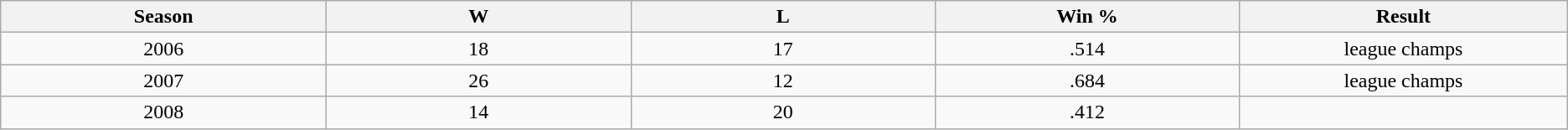<table class="wikitable">
<tr>
<th bgcolor="#DDDDFF" width="3%">Season</th>
<th bgcolor="#DDDDFF" width="3%">W</th>
<th bgcolor="#DDDDFF" width="3%">L</th>
<th bgcolor="#DDDDFF" width="3%">Win %</th>
<th bgcolor="#DDDDFF" width="3%">Result</th>
</tr>
<tr>
<td align=center>2006</td>
<td align=center>18</td>
<td align=center>17</td>
<td align=center>.514</td>
<td align=center>league champs</td>
</tr>
<tr>
<td align=center>2007</td>
<td align=center>26</td>
<td align=center>12</td>
<td align=center>.684</td>
<td align=center>league champs</td>
</tr>
<tr>
<td align=center>2008</td>
<td align=center>14</td>
<td align=center>20</td>
<td align=center>.412</td>
<td align=center></td>
</tr>
</table>
